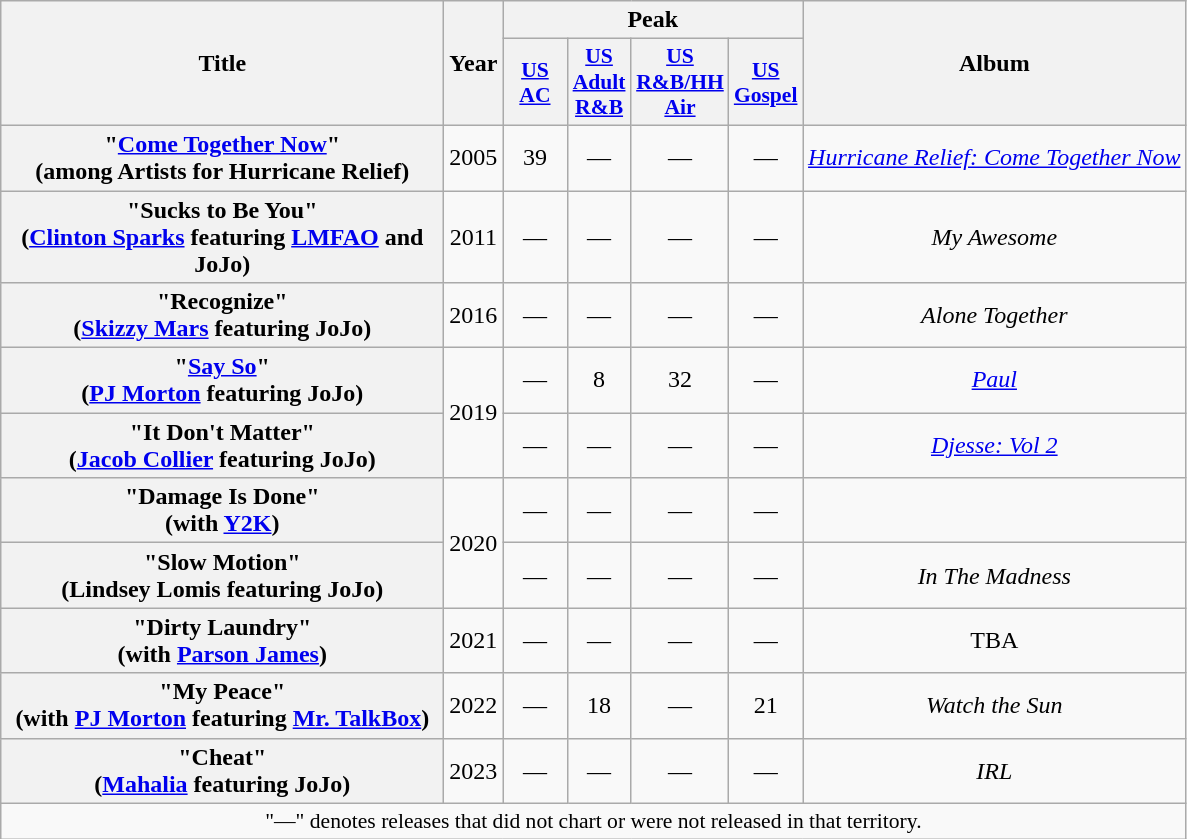<table class="wikitable plainrowheaders" style="text-align:center;">
<tr>
<th scope="col" rowspan="2" style="width:18em;">Title</th>
<th scope="col" rowspan="2">Year</th>
<th scope="col" colspan="4">Peak</th>
<th scope="col" rowspan="2">Album</th>
</tr>
<tr>
<th scope="col" style="width:2.5em;font-size:90%;"><a href='#'>US<br>AC</a><br></th>
<th scope="col" style="width:2.5em;font-size:90%;"><a href='#'>US<br>Adult<br>R&B</a><br></th>
<th scope="col" style="width:2.5em;font-size:90%;"><a href='#'>US<br>R&B/HH<br>Air</a><br></th>
<th scope="col" style="width:2.5em;font-size:90%;"><a href='#'>US<br>Gospel</a><br></th>
</tr>
<tr>
<th scope="row">"<a href='#'>Come Together Now</a>"<br><span>(among Artists for Hurricane Relief)</span></th>
<td>2005</td>
<td>39</td>
<td>—</td>
<td>—</td>
<td>—</td>
<td><em><a href='#'>Hurricane Relief: Come Together Now</a></em></td>
</tr>
<tr>
<th scope="row">"Sucks to Be You"<br><span>(<a href='#'>Clinton Sparks</a> featuring <a href='#'>LMFAO</a> and JoJo)</span></th>
<td>2011</td>
<td>—</td>
<td>—</td>
<td>—</td>
<td>—</td>
<td><em>My Awesome</em></td>
</tr>
<tr>
<th scope="row">"Recognize"<br><span>(<a href='#'>Skizzy Mars</a> featuring JoJo)</span></th>
<td>2016</td>
<td>—</td>
<td>—</td>
<td>—</td>
<td>—</td>
<td><em>Alone Together</em></td>
</tr>
<tr>
<th scope="row">"<a href='#'>Say So</a>"<br><span>(<a href='#'>PJ Morton</a> featuring JoJo)</span></th>
<td rowspan="2">2019</td>
<td>—</td>
<td>8</td>
<td>32</td>
<td>—</td>
<td><em><a href='#'>Paul</a></em></td>
</tr>
<tr>
<th scope="row">"It Don't Matter"<br><span>(<a href='#'>Jacob Collier</a> featuring JoJo)</span></th>
<td>—</td>
<td>—</td>
<td>—</td>
<td>—</td>
<td><em><a href='#'>Djesse: Vol 2</a></em></td>
</tr>
<tr>
<th scope="row">"Damage Is Done"<br><span>(with <a href='#'>Y2K</a>)</span></th>
<td rowspan="2">2020</td>
<td>—</td>
<td>—</td>
<td>—</td>
<td>—</td>
<td></td>
</tr>
<tr>
<th scope="row">"Slow Motion"<br><span>(Lindsey Lomis featuring JoJo)</span></th>
<td>—</td>
<td>—</td>
<td>—</td>
<td>—</td>
<td><em>In The Madness</em></td>
</tr>
<tr>
<th scope="row">"Dirty Laundry"<br><span>(with <a href='#'>Parson James</a>)</span></th>
<td rowspan="1">2021</td>
<td>—</td>
<td>—</td>
<td>—</td>
<td>—</td>
<td>TBA</td>
</tr>
<tr>
<th scope="row">"My Peace"<br><span>(with <a href='#'>PJ Morton</a> featuring <a href='#'>Mr. TalkBox</a>)</span></th>
<td rowspan="1">2022</td>
<td>—</td>
<td>18</td>
<td>—</td>
<td>21</td>
<td><em>Watch the Sun</em></td>
</tr>
<tr>
<th scope="row">"Cheat"<br><span>(<a href='#'>Mahalia</a> featuring JoJo)</span></th>
<td rowspan="1">2023</td>
<td>—</td>
<td>—</td>
<td>—</td>
<td>—</td>
<td><em>IRL</em></td>
</tr>
<tr>
<td colspan="15" style="text-align:center; font-size:90%;">"—" denotes releases that did not chart or were not released in that territory.</td>
</tr>
</table>
